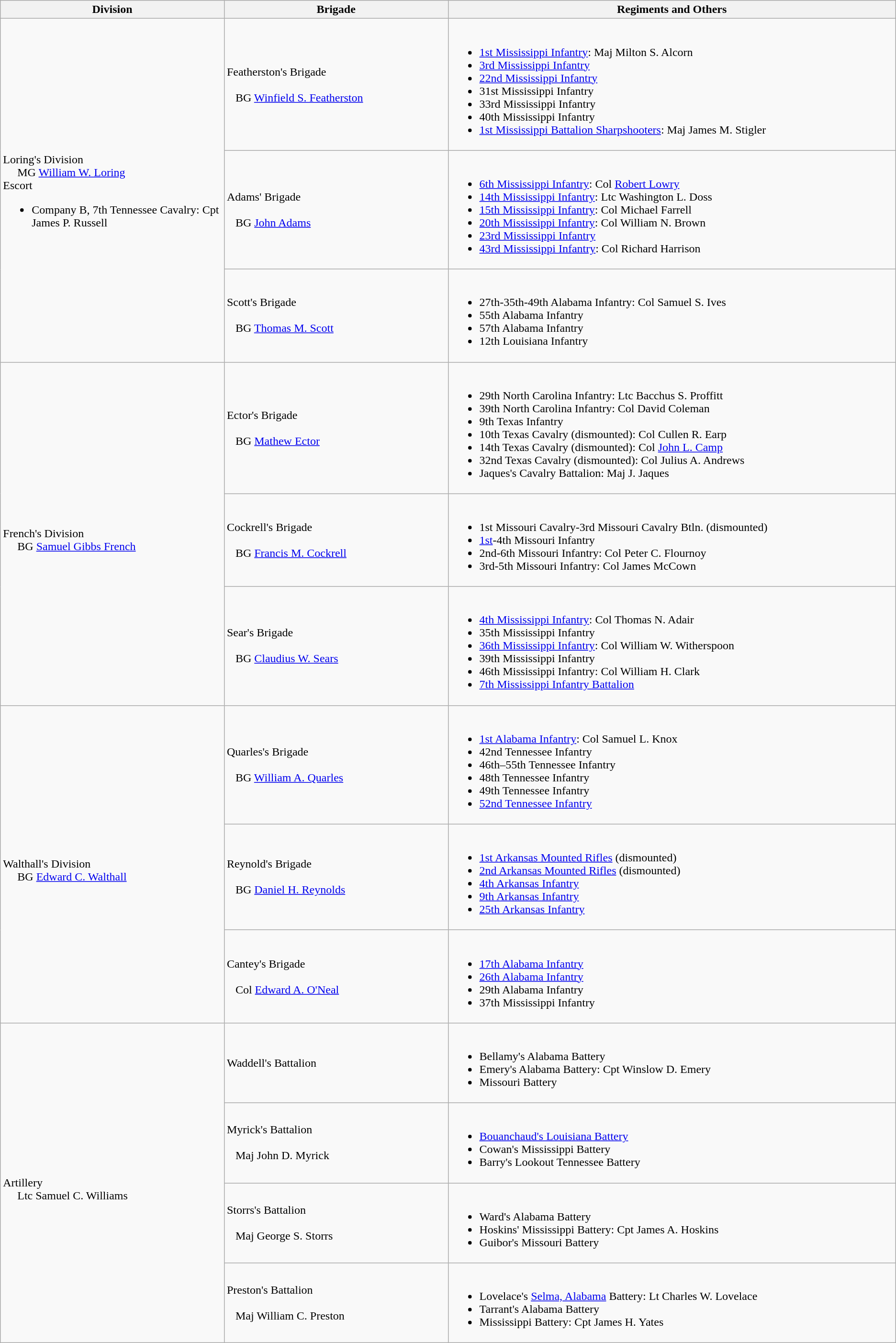<table class="wikitable">
<tr>
<th style="width:25%;">Division</th>
<th style="width:25%;">Brigade</th>
<th>Regiments and Others</th>
</tr>
<tr>
<td rowspan=3><br>Loring's Division
<br>    
MG <a href='#'>William W. Loring</a>
<br>
Escort<ul><li>Company B, 7th Tennessee Cavalry: Cpt James P. Russell</li></ul></td>
<td>Featherston's Brigade<br><br>  
BG <a href='#'>Winfield S. Featherston</a></td>
<td><br><ul><li><a href='#'>1st Mississippi Infantry</a>: Maj Milton S. Alcorn</li><li><a href='#'>3rd Mississippi Infantry</a></li><li><a href='#'>22nd Mississippi Infantry</a></li><li>31st Mississippi Infantry</li><li>33rd Mississippi Infantry</li><li>40th Mississippi Infantry</li><li><a href='#'>1st Mississippi Battalion Sharpshooters</a>: Maj James M. Stigler</li></ul></td>
</tr>
<tr>
<td>Adams' Brigade<br><br>  
BG <a href='#'>John Adams</a></td>
<td><br><ul><li><a href='#'>6th Mississippi Infantry</a>: Col <a href='#'>Robert Lowry</a></li><li><a href='#'>14th Mississippi Infantry</a>: Ltc Washington L. Doss</li><li><a href='#'>15th Mississippi Infantry</a>: Col Michael Farrell</li><li><a href='#'>20th Mississippi Infantry</a>: Col William N. Brown</li><li><a href='#'>23rd Mississippi Infantry</a></li><li><a href='#'>43rd Mississippi Infantry</a>: Col Richard Harrison</li></ul></td>
</tr>
<tr>
<td>Scott's Brigade<br><br>  
BG <a href='#'>Thomas M. Scott</a></td>
<td><br><ul><li>27th-35th-49th Alabama Infantry: Col Samuel S. Ives</li><li>55th Alabama Infantry</li><li>57th Alabama Infantry</li><li>12th Louisiana Infantry</li></ul></td>
</tr>
<tr>
<td rowspan=3><br>French's Division
<br>    
BG <a href='#'>Samuel Gibbs French</a></td>
<td>Ector's Brigade<br><br>  
BG <a href='#'>Mathew Ector</a></td>
<td><br><ul><li>29th North Carolina Infantry: Ltc Bacchus S. Proffitt</li><li>39th North Carolina Infantry: Col David Coleman</li><li>9th Texas Infantry</li><li>10th Texas Cavalry (dismounted): Col Cullen R. Earp</li><li>14th Texas Cavalry (dismounted): Col <a href='#'>John L. Camp</a></li><li>32nd Texas Cavalry (dismounted): Col Julius A. Andrews</li><li>Jaques's Cavalry Battalion: Maj J. Jaques</li></ul></td>
</tr>
<tr>
<td>Cockrell's Brigade<br><br>  
BG <a href='#'>Francis M. Cockrell</a></td>
<td><br><ul><li>1st Missouri Cavalry-3rd Missouri Cavalry Btln. (dismounted)</li><li><a href='#'>1st</a>-4th Missouri Infantry</li><li>2nd-6th Missouri Infantry: Col Peter C. Flournoy</li><li>3rd-5th Missouri Infantry: Col James McCown</li></ul></td>
</tr>
<tr>
<td>Sear's Brigade<br><br>  
BG <a href='#'>Claudius W. Sears</a></td>
<td><br><ul><li><a href='#'>4th Mississippi Infantry</a>: Col Thomas N. Adair</li><li>35th Mississippi Infantry</li><li><a href='#'>36th Mississippi Infantry</a>: Col William W. Witherspoon</li><li>39th Mississippi Infantry</li><li>46th Mississippi Infantry: Col William H. Clark</li><li><a href='#'>7th Mississippi Infantry Battalion</a></li></ul></td>
</tr>
<tr>
<td rowspan=3><br>Walthall's Division
<br>    
BG <a href='#'>Edward C. Walthall</a></td>
<td>Quarles's Brigade<br><br>  
BG <a href='#'>William A. Quarles</a></td>
<td><br><ul><li><a href='#'>1st Alabama Infantry</a>: Col Samuel L. Knox</li><li>42nd Tennessee Infantry</li><li>46th–55th Tennessee Infantry</li><li>48th Tennessee Infantry</li><li>49th Tennessee Infantry</li><li><a href='#'>52nd Tennessee Infantry</a></li></ul></td>
</tr>
<tr>
<td>Reynold's Brigade<br><br>  
BG <a href='#'>Daniel H. Reynolds</a></td>
<td><br><ul><li><a href='#'>1st Arkansas Mounted Rifles</a> (dismounted)</li><li><a href='#'>2nd Arkansas Mounted Rifles</a> (dismounted)</li><li><a href='#'>4th Arkansas Infantry</a></li><li><a href='#'>9th Arkansas Infantry</a></li><li><a href='#'>25th Arkansas Infantry</a></li></ul></td>
</tr>
<tr>
<td>Cantey's Brigade<br><br>  
Col <a href='#'>Edward A. O'Neal</a></td>
<td><br><ul><li><a href='#'>17th Alabama Infantry</a></li><li><a href='#'>26th Alabama Infantry</a></li><li>29th Alabama Infantry</li><li>37th Mississippi Infantry</li></ul></td>
</tr>
<tr>
<td rowspan=4><br>Artillery
<br>    
Ltc Samuel C. Williams</td>
<td>Waddell's Battalion</td>
<td><br><ul><li>Bellamy's Alabama Battery</li><li>Emery's Alabama Battery: Cpt Winslow D. Emery</li><li>Missouri Battery</li></ul></td>
</tr>
<tr>
<td>Myrick's Battalion<br><br>  
Maj John D. Myrick</td>
<td><br><ul><li><a href='#'>Bouanchaud's Louisiana Battery</a></li><li>Cowan's Mississippi Battery</li><li>Barry's Lookout Tennessee Battery</li></ul></td>
</tr>
<tr>
<td>Storrs's Battalion<br><br>  
Maj George S. Storrs</td>
<td><br><ul><li>Ward's Alabama Battery</li><li>Hoskins' Mississippi Battery: Cpt James A. Hoskins</li><li>Guibor's Missouri Battery</li></ul></td>
</tr>
<tr>
<td>Preston's Battalion<br><br>  
Maj William C. Preston</td>
<td><br><ul><li>Lovelace's <a href='#'>Selma, Alabama</a> Battery: Lt Charles W. Lovelace</li><li>Tarrant's Alabama Battery</li><li>Mississippi Battery: Cpt James H. Yates</li></ul></td>
</tr>
</table>
